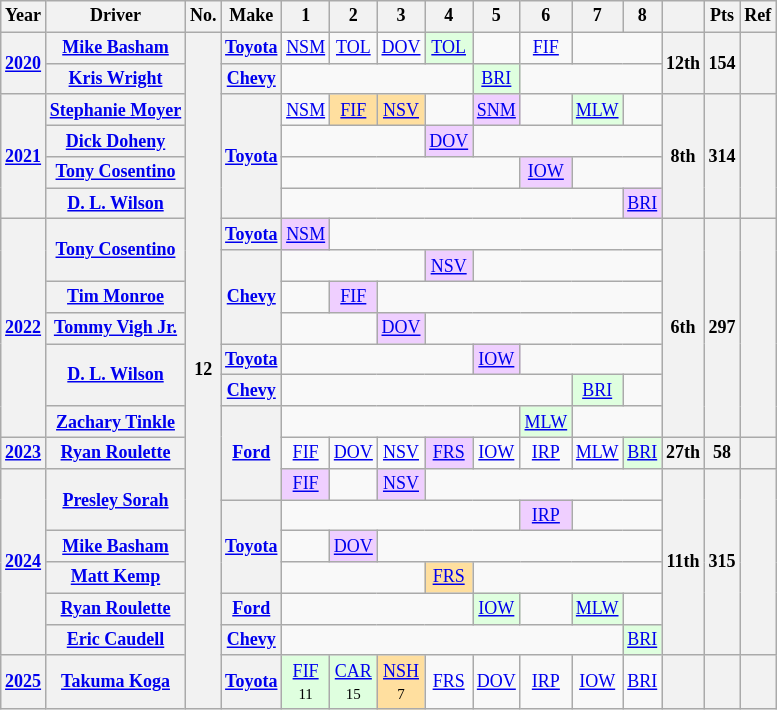<table class="wikitable" style="text-align:center; font-size:75%">
<tr>
<th>Year</th>
<th>Driver</th>
<th>No.</th>
<th>Make</th>
<th>1</th>
<th>2</th>
<th>3</th>
<th>4</th>
<th>5</th>
<th>6</th>
<th>7</th>
<th>8</th>
<th></th>
<th>Pts</th>
<th>Ref</th>
</tr>
<tr>
<th rowspan=2><a href='#'>2020</a></th>
<th><a href='#'>Mike Basham</a></th>
<th rowspan="21">12</th>
<th rowspan=1><a href='#'>Toyota</a></th>
<td><a href='#'>NSM</a></td>
<td><a href='#'>TOL</a></td>
<td><a href='#'>DOV</a></td>
<td style="background:#DFFFDF;"><a href='#'>TOL</a><br></td>
<td colspan=1></td>
<td><a href='#'>FIF</a></td>
<td colspan=2></td>
<th rowspan=2>12th</th>
<th rowspan=2>154</th>
<th rowspan=2></th>
</tr>
<tr>
<th><a href='#'>Kris Wright</a></th>
<th rowspan="1"><a href='#'>Chevy</a></th>
<td colspan=4></td>
<td style="background:#DFFFDF;"><a href='#'>BRI</a><br></td>
<td colspan="3"></td>
</tr>
<tr>
<th rowspan="4"><a href='#'>2021</a></th>
<th><a href='#'>Stephanie Moyer</a></th>
<th rowspan="4"><a href='#'>Toyota</a></th>
<td><a href='#'>NSM</a></td>
<td style="background:#FFDF9F;"><a href='#'>FIF</a><br></td>
<td style="background:#FFDF9F;"><a href='#'>NSV</a><br></td>
<td></td>
<td style="background:#EFCFFF;"><a href='#'>SNM</a><br></td>
<td></td>
<td style="background:#DFFFDF;"><a href='#'>MLW</a><br></td>
<td></td>
<th rowspan="4">8th</th>
<th rowspan="4">314</th>
<th rowspan="4"></th>
</tr>
<tr>
<th><a href='#'>Dick Doheny</a></th>
<td colspan="3"></td>
<td style="background:#EFCFFF;"><a href='#'>DOV</a><br></td>
<td colspan="4"></td>
</tr>
<tr>
<th><a href='#'>Tony Cosentino</a></th>
<td colspan=5></td>
<td style="background:#EFCFFF;"><a href='#'>IOW</a><br></td>
<td colspan=2></td>
</tr>
<tr>
<th><a href='#'>D. L. Wilson</a></th>
<td colspan="7"></td>
<td style="background:#EFCFFF;"><a href='#'>BRI</a> <br></td>
</tr>
<tr>
<th rowspan="7"><a href='#'>2022</a></th>
<th rowspan="2"><a href='#'>Tony Cosentino</a></th>
<th><a href='#'>Toyota</a></th>
<td style="background:#EFCFFF;"><a href='#'>NSM</a><br></td>
<td colspan="7"></td>
<th rowspan="7">6th</th>
<th rowspan="7">297</th>
<th rowspan="7"></th>
</tr>
<tr>
<th rowspan="3"><a href='#'>Chevy</a></th>
<td colspan="3"></td>
<td style="background:#EFCFFF;"><a href='#'>NSV</a><br></td>
<td colspan="4"></td>
</tr>
<tr>
<th><a href='#'>Tim Monroe</a></th>
<td></td>
<td style="background:#EFCFFF;"><a href='#'>FIF</a><br></td>
<td colspan="6"></td>
</tr>
<tr>
<th><a href='#'>Tommy Vigh Jr.</a></th>
<td colspan="2"></td>
<td style="background:#EFCFFF;"><a href='#'>DOV</a> <br></td>
<td colspan="5"></td>
</tr>
<tr>
<th rowspan="2"><a href='#'>D. L. Wilson</a></th>
<th><a href='#'>Toyota</a></th>
<td colspan="4"></td>
<td style="background:#EFCFFF;"><a href='#'>IOW</a><br></td>
<td colspan="3"></td>
</tr>
<tr>
<th><a href='#'>Chevy</a></th>
<td colspan="6"></td>
<td style="background:#DFFFDF;"><a href='#'>BRI</a><br></td>
<td></td>
</tr>
<tr>
<th><a href='#'>Zachary Tinkle</a></th>
<th rowspan="3"><a href='#'>Ford</a></th>
<td colspan="5"></td>
<td style="background:#DFFFDF;"><a href='#'>MLW</a><br></td>
<td colspan="2"></td>
</tr>
<tr>
<th><a href='#'>2023</a></th>
<th><a href='#'>Ryan Roulette</a></th>
<td><a href='#'>FIF</a></td>
<td><a href='#'>DOV</a></td>
<td><a href='#'>NSV</a></td>
<td style="background:#EFCFFF;"><a href='#'>FRS</a><br></td>
<td><a href='#'>IOW</a></td>
<td><a href='#'>IRP</a></td>
<td><a href='#'>MLW</a></td>
<td style="background:#DFFFDF;"><a href='#'>BRI</a><br></td>
<th>27th</th>
<th>58</th>
<th></th>
</tr>
<tr>
<th rowspan="6"><a href='#'>2024</a></th>
<th rowspan="2"><a href='#'>Presley Sorah</a></th>
<td style="background:#EFCFFF;"><a href='#'>FIF</a><br></td>
<td></td>
<td style="background:#EFCFFF;"><a href='#'>NSV</a><br></td>
<td colspan="5"></td>
<th rowspan="6">11th</th>
<th rowspan="6">315</th>
<th rowspan="6"></th>
</tr>
<tr>
<th rowspan="3"><a href='#'>Toyota</a></th>
<td colspan="5"></td>
<td style="background:#EFCFFF;"><a href='#'>IRP</a><br></td>
<td colspan="2"></td>
</tr>
<tr>
<th><a href='#'>Mike Basham</a></th>
<td></td>
<td style="background:#EFCFFF;"><a href='#'>DOV</a><br></td>
<td colspan="6"></td>
</tr>
<tr>
<th><a href='#'>Matt Kemp</a></th>
<td colspan="3"></td>
<td style="background:#FFDF9F;"><a href='#'>FRS</a><br></td>
<td colspan="4"></td>
</tr>
<tr>
<th><a href='#'>Ryan Roulette</a></th>
<th><a href='#'>Ford</a></th>
<td colspan="4"></td>
<td style="background:#DFFFDF;"><a href='#'>IOW</a><br></td>
<td></td>
<td style="background:#DFFFDF;"><a href='#'>MLW</a><br></td>
<td></td>
</tr>
<tr>
<th><a href='#'>Eric Caudell</a></th>
<th><a href='#'>Chevy</a></th>
<td colspan="7"></td>
<td style="background:#DFFFDF;"><a href='#'>BRI</a><br></td>
</tr>
<tr>
<th><a href='#'>2025</a></th>
<th><a href='#'>Takuma Koga</a></th>
<th><a href='#'>Toyota</a></th>
<td style="background:#DFFFDF;"><a href='#'>FIF</a><br><small>11</small></td>
<td style="background:#DFFFDF;"><a href='#'>CAR</a><br><small>15</small></td>
<td style="background:#FFDF9F;"><a href='#'>NSH</a><br><small>7</small></td>
<td><a href='#'>FRS</a></td>
<td><a href='#'>DOV</a></td>
<td><a href='#'>IRP</a></td>
<td><a href='#'>IOW</a></td>
<td><a href='#'>BRI</a></td>
<th></th>
<th></th>
<th></th>
</tr>
</table>
